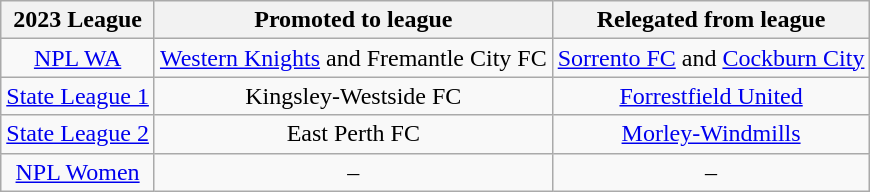<table class="wikitable" style="text-align:center">
<tr>
<th>2023 League</th>
<th>Promoted to league</th>
<th>Relegated from league</th>
</tr>
<tr>
<td><a href='#'>NPL WA</a></td>
<td><a href='#'>Western Knights</a> and Fremantle City FC</td>
<td><a href='#'>Sorrento FC</a> and <a href='#'>Cockburn City</a></td>
</tr>
<tr>
<td><a href='#'>State League 1</a></td>
<td>Kingsley-Westside FC</td>
<td><a href='#'>Forrestfield United</a></td>
</tr>
<tr>
<td><a href='#'>State League 2</a></td>
<td>East Perth FC</td>
<td><a href='#'>Morley-Windmills</a></td>
</tr>
<tr>
<td><a href='#'>NPL Women</a></td>
<td>–</td>
<td>–</td>
</tr>
</table>
